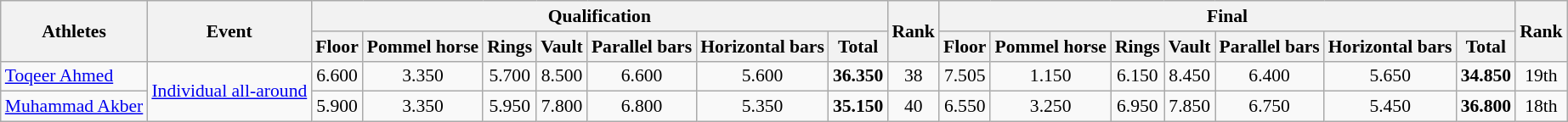<table class=wikitable style="text-align:center; font-size:90%">
<tr>
<th rowspan=2>Athletes</th>
<th rowspan=2>Event</th>
<th colspan=7>Qualification</th>
<th rowspan=2>Rank</th>
<th colspan=7>Final</th>
<th rowspan=2>Rank</th>
</tr>
<tr>
<th>Floor</th>
<th>Pommel horse</th>
<th>Rings</th>
<th>Vault</th>
<th>Parallel bars</th>
<th>Horizontal bars</th>
<th>Total</th>
<th>Floor</th>
<th>Pommel horse</th>
<th>Rings</th>
<th>Vault</th>
<th>Parallel bars</th>
<th>Horizontal bars</th>
<th>Total</th>
</tr>
<tr>
<td style="text-align:left"><a href='#'>Toqeer Ahmed</a></td>
<td rowspan="2"><a href='#'>Individual all-around</a></td>
<td>6.600</td>
<td>3.350</td>
<td>5.700</td>
<td>8.500</td>
<td>6.600</td>
<td>5.600</td>
<td><strong>36.350</strong></td>
<td>38</td>
<td>7.505</td>
<td>1.150</td>
<td>6.150</td>
<td>8.450</td>
<td>6.400</td>
<td>5.650</td>
<td><strong>34.850</strong></td>
<td>19th</td>
</tr>
<tr>
<td style="text-align:left"><a href='#'>Muhammad Akber</a></td>
<td>5.900</td>
<td>3.350</td>
<td>5.950</td>
<td>7.800</td>
<td>6.800</td>
<td>5.350</td>
<td><strong>35.150</strong></td>
<td>40</td>
<td>6.550</td>
<td>3.250</td>
<td>6.950</td>
<td>7.850</td>
<td>6.750</td>
<td>5.450</td>
<td><strong>36.800</strong></td>
<td>18th</td>
</tr>
</table>
